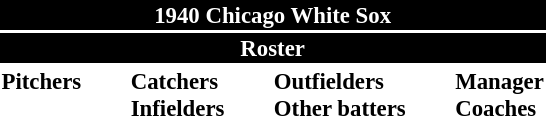<table class="toccolours" style="font-size: 95%;">
<tr>
<th colspan="10" style="background-color: black; color: white; text-align: center;">1940 Chicago White Sox</th>
</tr>
<tr>
<td colspan="10" style="background-color: black; color: white; text-align: center;"><strong>Roster</strong></td>
</tr>
<tr>
<td valign="top"><strong>Pitchers</strong><br>










</td>
<td width="25px"></td>
<td valign="top"><strong>Catchers</strong><br>


<strong>Infielders</strong>






</td>
<td width="25px"></td>
<td valign="top"><strong>Outfielders</strong><br>



<strong>Other batters</strong>
</td>
<td width="25px"></td>
<td valign="top"><strong>Manager</strong><br>
<strong>Coaches</strong>



</td>
</tr>
</table>
